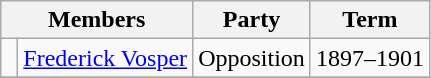<table class="wikitable">
<tr>
<th colspan="2">Members</th>
<th>Party</th>
<th>Term</th>
</tr>
<tr>
<td> </td>
<td><a href='#'>Frederick Vosper</a></td>
<td>Opposition</td>
<td>1897–1901</td>
</tr>
<tr>
</tr>
</table>
